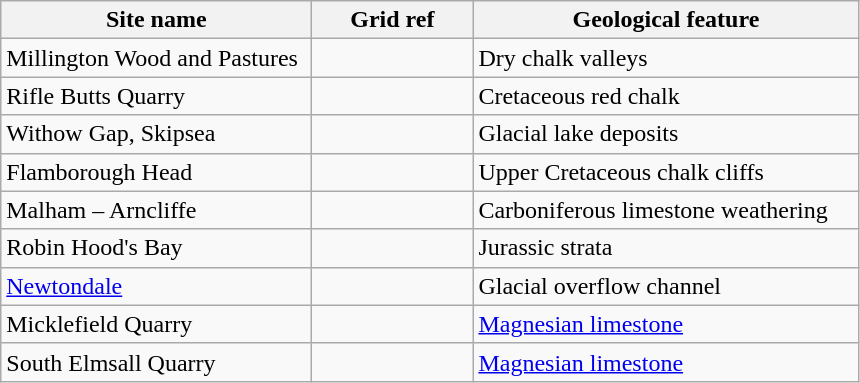<table class="wikitable">
<tr>
<th width="200">Site name</th>
<th width="100">Grid ref</th>
<th width="250">Geological feature</th>
</tr>
<tr>
<td>Millington Wood and Pastures</td>
<td align="center"></td>
<td>Dry chalk valleys</td>
</tr>
<tr>
<td>Rifle Butts Quarry</td>
<td align="center"></td>
<td>Cretaceous red chalk</td>
</tr>
<tr>
<td>Withow Gap, Skipsea</td>
<td align="center"></td>
<td>Glacial lake deposits</td>
</tr>
<tr>
<td>Flamborough Head</td>
<td align="center"></td>
<td>Upper Cretaceous chalk cliffs</td>
</tr>
<tr>
<td>Malham – Arncliffe</td>
<td align="center"></td>
<td>Carboniferous limestone weathering</td>
</tr>
<tr>
<td>Robin Hood's Bay</td>
<td align="center"></td>
<td>Jurassic strata</td>
</tr>
<tr>
<td><a href='#'>Newtondale</a></td>
<td align="center"></td>
<td>Glacial overflow channel</td>
</tr>
<tr>
<td>Micklefield Quarry</td>
<td align="center"></td>
<td><a href='#'>Magnesian limestone</a></td>
</tr>
<tr>
<td>South Elmsall Quarry</td>
<td align="center"></td>
<td><a href='#'>Magnesian limestone</a></td>
</tr>
</table>
